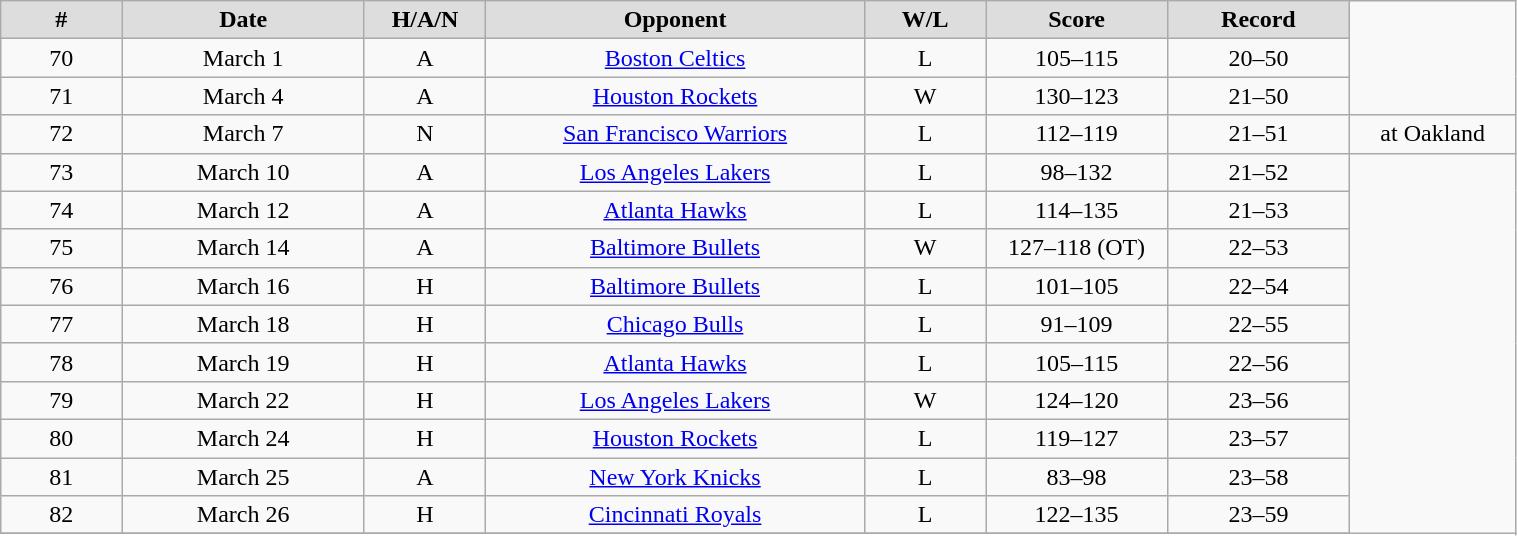<table class="wikitable" width="80%">
<tr>
<th style="background:#dddddd;" width="8%">#</th>
<th style="background:#dddddd;" width="16%">Date</th>
<th style="background:#dddddd;" width="8%">H/A/N</th>
<th style="background:#dddddd;" width="25%">Opponent</th>
<th style="background:#dddddd;" width="8%">W/L</th>
<th style="background:#dddddd;" width="12%">Score</th>
<th style="background:#dddddd;" width="12%">Record</th>
</tr>
<tr align="center"    bgcolor="">
<td>70</td>
<td>March 1</td>
<td>A</td>
<td><a href='#'>Boston Celtics</a></td>
<td>L</td>
<td>105–115</td>
<td>20–50</td>
</tr>
<tr align="center"    bgcolor="">
<td>71</td>
<td>March 4</td>
<td>A</td>
<td><a href='#'>Houston Rockets</a></td>
<td>W</td>
<td>130–123</td>
<td>21–50</td>
</tr>
<tr align="center"    bgcolor="">
<td>72</td>
<td>March 7</td>
<td>N</td>
<td><a href='#'>San Francisco Warriors</a></td>
<td>L</td>
<td>112–119</td>
<td>21–51</td>
<td>at Oakland</td>
</tr>
<tr align="center"    bgcolor="">
<td>73</td>
<td>March 10</td>
<td>A</td>
<td><a href='#'>Los Angeles Lakers</a></td>
<td>L</td>
<td>98–132</td>
<td>21–52</td>
</tr>
<tr align="center"    bgcolor="">
<td>74</td>
<td>March 12</td>
<td>A</td>
<td><a href='#'>Atlanta Hawks</a></td>
<td>L</td>
<td>114–135</td>
<td>21–53</td>
</tr>
<tr align="center"    bgcolor="">
<td>75</td>
<td>March 14</td>
<td>A</td>
<td><a href='#'>Baltimore Bullets</a></td>
<td>W</td>
<td>127–118 (OT)</td>
<td>22–53</td>
</tr>
<tr align="center"    bgcolor="">
<td>76</td>
<td>March 16</td>
<td>H</td>
<td><a href='#'>Baltimore Bullets</a></td>
<td>L</td>
<td>101–105</td>
<td>22–54</td>
</tr>
<tr align="center"    bgcolor="">
<td>77</td>
<td>March 18</td>
<td>H</td>
<td><a href='#'>Chicago Bulls</a></td>
<td>L</td>
<td>91–109</td>
<td>22–55</td>
</tr>
<tr align="center"    bgcolor="">
<td>78</td>
<td>March 19</td>
<td>H</td>
<td><a href='#'>Atlanta Hawks</a></td>
<td>L</td>
<td>105–115</td>
<td>22–56</td>
</tr>
<tr align="center"    bgcolor="">
<td>79</td>
<td>March 22</td>
<td>H</td>
<td><a href='#'>Los Angeles Lakers</a></td>
<td>W</td>
<td>124–120</td>
<td>23–56</td>
</tr>
<tr align="center"    bgcolor="">
<td>80</td>
<td>March 24</td>
<td>H</td>
<td><a href='#'>Houston Rockets</a></td>
<td>L</td>
<td>119–127</td>
<td>23–57</td>
</tr>
<tr align="center"    bgcolor="">
<td>81</td>
<td>March 25</td>
<td>A</td>
<td><a href='#'>New York Knicks</a></td>
<td>L</td>
<td>83–98</td>
<td>23–58</td>
</tr>
<tr align="center"    bgcolor="">
<td>82</td>
<td>March 26</td>
<td>H</td>
<td><a href='#'>Cincinnati Royals</a></td>
<td>L</td>
<td>122–135</td>
<td>23–59</td>
</tr>
<tr align="center"    bgcolor="">
</tr>
</table>
